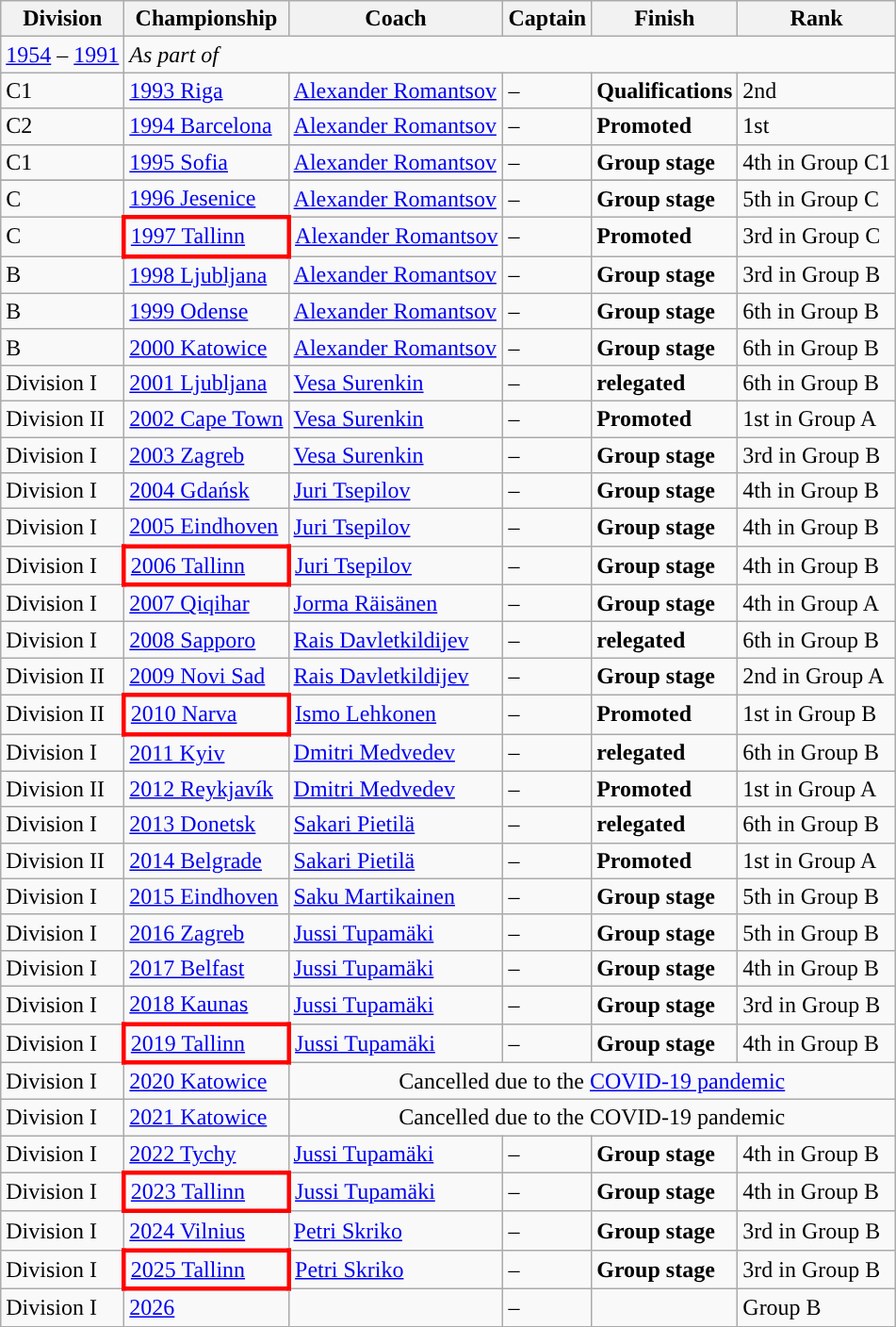<table class="wikitable sortable">
<tr>
<th>Division</th>
<th>Championship</th>
<th>Coach</th>
<th>Captain</th>
<th>Finish</th>
<th>Rank</th>
</tr>
<tr>
<td><a href='#'>1954</a> – <a href='#'>1991</a></td>
<td colspan=11><em>As part of </em></td>
</tr>
<tr>
<td>C1</td>
<td> <a href='#'>1993 Riga</a></td>
<td><a href='#'>Alexander Romantsov</a></td>
<td>–</td>
<td><strong>Qualifications</strong> </td>
<td>2nd</td>
</tr>
<tr>
<td>C2</td>
<td> <a href='#'>1994 Barcelona</a></td>
<td><a href='#'>Alexander Romantsov</a></td>
<td>–</td>
<td><strong>Promoted</strong> </td>
<td>1st</td>
</tr>
<tr>
<td>C1</td>
<td> <a href='#'>1995 Sofia</a></td>
<td><a href='#'>Alexander Romantsov</a></td>
<td>–</td>
<td><strong>Group stage</strong> </td>
<td>4th in Group C1</td>
</tr>
<tr>
</tr>
<tr>
<td>C</td>
<td> <a href='#'>1996 Jesenice</a></td>
<td><a href='#'>Alexander Romantsov</a></td>
<td>–</td>
<td><strong>Group stage</strong> </td>
<td>5th in Group C</td>
</tr>
<tr>
<td>C</td>
<td style="border: 3px solid red"> <a href='#'>1997 Tallinn</a></td>
<td><a href='#'>Alexander Romantsov</a></td>
<td>–</td>
<td><strong>Promoted</strong> </td>
<td>3rd in Group C</td>
</tr>
<tr>
<td>B</td>
<td> <a href='#'>1998 Ljubljana</a></td>
<td><a href='#'>Alexander Romantsov</a></td>
<td>–</td>
<td><strong>Group stage</strong> </td>
<td>3rd in Group B</td>
</tr>
<tr>
<td>B</td>
<td> <a href='#'>1999 Odense</a></td>
<td><a href='#'>Alexander Romantsov</a></td>
<td>–</td>
<td><strong>Group stage</strong> </td>
<td>6th in Group B</td>
</tr>
<tr>
<td>B</td>
<td> <a href='#'>2000 Katowice</a></td>
<td><a href='#'>Alexander Romantsov</a></td>
<td>–</td>
<td><strong>Group stage</strong> </td>
<td>6th in Group B</td>
</tr>
<tr>
<td>Division I</td>
<td> <a href='#'>2001 Ljubljana</a></td>
<td> <a href='#'>Vesa Surenkin</a></td>
<td>–</td>
<td><strong>relegated</strong> </td>
<td>6th in Group B</td>
</tr>
<tr>
<td>Division II</td>
<td> <a href='#'>2002 Cape Town</a></td>
<td> <a href='#'>Vesa Surenkin</a></td>
<td>–</td>
<td><strong>Promoted</strong> </td>
<td>1st in Group A</td>
</tr>
<tr>
<td>Division I</td>
<td> <a href='#'>2003 Zagreb</a></td>
<td> <a href='#'>Vesa Surenkin</a></td>
<td>–</td>
<td><strong>Group stage</strong> </td>
<td>3rd in Group B</td>
</tr>
<tr>
<td>Division I</td>
<td> <a href='#'>2004 Gdańsk</a></td>
<td><a href='#'>Juri Tsepilov</a></td>
<td>–</td>
<td><strong>Group stage</strong> </td>
<td>4th in Group B</td>
</tr>
<tr>
<td>Division I</td>
<td> <a href='#'>2005 Eindhoven</a></td>
<td><a href='#'>Juri Tsepilov</a></td>
<td>–</td>
<td><strong>Group stage</strong> </td>
<td>4th in Group B</td>
</tr>
<tr>
<td>Division I</td>
<td style="border: 3px solid red"> <a href='#'>2006 Tallinn</a></td>
<td><a href='#'>Juri Tsepilov</a></td>
<td>–</td>
<td><strong>Group stage</strong> </td>
<td>4th in Group B</td>
</tr>
<tr>
<td>Division I</td>
<td> <a href='#'>2007 Qiqihar</a></td>
<td> <a href='#'>Jorma Räisänen</a></td>
<td>–</td>
<td><strong>Group stage</strong> </td>
<td>4th in Group A</td>
</tr>
<tr>
<td>Division I</td>
<td> <a href='#'>2008 Sapporo</a></td>
<td><a href='#'>Rais Davletkildijev</a></td>
<td>–</td>
<td><strong>relegated</strong> </td>
<td>6th in Group B</td>
</tr>
<tr>
<td>Division II</td>
<td> <a href='#'>2009 Novi Sad</a></td>
<td><a href='#'>Rais Davletkildijev</a></td>
<td>–</td>
<td><strong>Group stage</strong> </td>
<td>2nd in Group A</td>
</tr>
<tr>
<td>Division II</td>
<td style="border: 3px solid red"> <a href='#'>2010 Narva</a></td>
<td> <a href='#'>Ismo Lehkonen</a></td>
<td>–</td>
<td><strong>Promoted</strong> </td>
<td>1st in Group B</td>
</tr>
<tr>
<td>Division I</td>
<td> <a href='#'>2011 Kyiv</a></td>
<td><a href='#'>Dmitri Medvedev</a></td>
<td>–</td>
<td><strong>relegated</strong> </td>
<td>6th in Group B</td>
</tr>
<tr>
<td>Division II</td>
<td> <a href='#'>2012 Reykjavík</a></td>
<td><a href='#'>Dmitri Medvedev</a></td>
<td>–</td>
<td><strong>Promoted</strong> </td>
<td>1st in Group A</td>
</tr>
<tr>
<td>Division I</td>
<td> <a href='#'>2013 Donetsk</a></td>
<td> <a href='#'>Sakari Pietilä</a></td>
<td>–</td>
<td><strong>relegated</strong> </td>
<td>6th in Group B</td>
</tr>
<tr>
<td>Division II</td>
<td> <a href='#'>2014 Belgrade</a></td>
<td> <a href='#'>Sakari Pietilä</a></td>
<td>–</td>
<td><strong>Promoted</strong> </td>
<td>1st in Group A</td>
</tr>
<tr>
<td>Division I</td>
<td> <a href='#'>2015 Eindhoven</a></td>
<td> <a href='#'>Saku Martikainen</a></td>
<td>–</td>
<td><strong>Group stage</strong> </td>
<td>5th in Group B</td>
</tr>
<tr>
<td>Division I</td>
<td> <a href='#'>2016 Zagreb</a></td>
<td> <a href='#'>Jussi Tupamäki</a></td>
<td>–</td>
<td><strong>Group stage</strong> </td>
<td>5th in Group B</td>
</tr>
<tr>
<td>Division I</td>
<td> <a href='#'>2017 Belfast</a></td>
<td> <a href='#'>Jussi Tupamäki</a></td>
<td>–</td>
<td><strong>Group stage</strong> </td>
<td>4th in Group B</td>
</tr>
<tr>
<td>Division I</td>
<td> <a href='#'>2018 Kaunas</a></td>
<td> <a href='#'>Jussi Tupamäki</a></td>
<td>–</td>
<td><strong>Group stage</strong> </td>
<td>3rd in Group B</td>
</tr>
<tr>
<td>Division I</td>
<td style="border: 3px solid red"> <a href='#'>2019 Tallinn</a></td>
<td> <a href='#'>Jussi Tupamäki</a></td>
<td>–</td>
<td><strong>Group stage</strong> </td>
<td>4th in Group B</td>
</tr>
<tr>
<td>Division I</td>
<td> <a href='#'>2020 Katowice</a></td>
<td colspan=4 align=center>Cancelled due to the <a href='#'>COVID-19 pandemic</a></td>
</tr>
<tr>
<td>Division I</td>
<td> <a href='#'>2021 Katowice</a></td>
<td colspan=4 align=center>Cancelled due to the COVID-19 pandemic</td>
</tr>
<tr>
<td>Division I</td>
<td> <a href='#'>2022 Tychy</a></td>
<td> <a href='#'>Jussi Tupamäki</a></td>
<td>–</td>
<td><strong>Group stage</strong> </td>
<td>4th in Group B</td>
</tr>
<tr>
<td>Division I</td>
<td style="border: 3px solid red"> <a href='#'>2023 Tallinn</a></td>
<td> <a href='#'>Jussi Tupamäki</a></td>
<td>–</td>
<td><strong>Group stage</strong> </td>
<td>4th in Group B</td>
</tr>
<tr>
<td>Division I</td>
<td> <a href='#'>2024 Vilnius</a></td>
<td> <a href='#'>Petri Skriko</a></td>
<td>–</td>
<td><strong>Group stage</strong> </td>
<td>3rd in Group B</td>
</tr>
<tr>
<td>Division I</td>
<td style="border: 3px solid red"> <a href='#'>2025 Tallinn</a></td>
<td> <a href='#'>Petri Skriko</a></td>
<td>–</td>
<td><strong>Group stage</strong> </td>
<td>3rd in Group B</td>
</tr>
<tr>
<td>Division I</td>
<td> <a href='#'>2026</a></td>
<td></td>
<td>–</td>
<td></td>
<td>Group B</td>
</tr>
</table>
